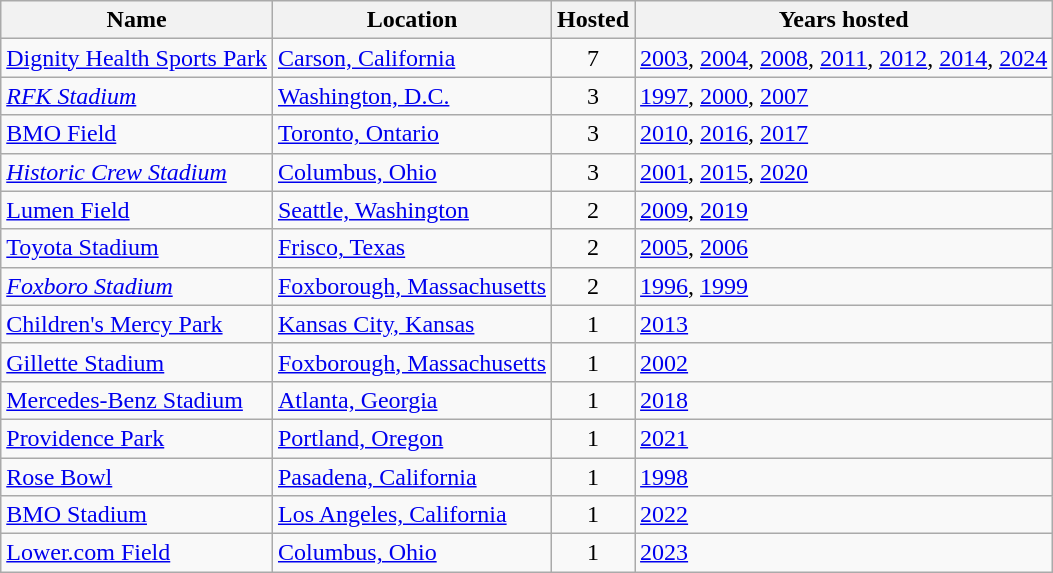<table class="wikitable sortable">
<tr>
<th>Name</th>
<th>Location</th>
<th>Hosted</th>
<th>Years hosted</th>
</tr>
<tr>
<td><a href='#'>Dignity Health Sports Park</a></td>
<td><a href='#'>Carson, California</a></td>
<td align=center>7</td>
<td><a href='#'>2003</a>, <a href='#'>2004</a>, <a href='#'>2008</a>, <a href='#'>2011</a>, <a href='#'>2012</a>, <a href='#'>2014</a>, <a href='#'>2024</a></td>
</tr>
<tr>
<td><em><a href='#'>RFK Stadium</a></em></td>
<td><a href='#'>Washington, D.C.</a></td>
<td align=center>3</td>
<td><a href='#'>1997</a>, <a href='#'>2000</a>, <a href='#'>2007</a></td>
</tr>
<tr>
<td><a href='#'>BMO Field</a></td>
<td><a href='#'>Toronto, Ontario</a></td>
<td align=center>3</td>
<td><a href='#'>2010</a>, <a href='#'>2016</a>, <a href='#'>2017</a></td>
</tr>
<tr>
<td><em><a href='#'>Historic Crew Stadium</a></em></td>
<td><a href='#'>Columbus, Ohio</a></td>
<td align=center>3</td>
<td><a href='#'>2001</a>, <a href='#'>2015</a>, <a href='#'>2020</a></td>
</tr>
<tr>
<td><a href='#'>Lumen Field</a></td>
<td><a href='#'>Seattle, Washington</a></td>
<td align=center>2</td>
<td><a href='#'>2009</a>, <a href='#'>2019</a></td>
</tr>
<tr>
<td><a href='#'>Toyota Stadium</a></td>
<td><a href='#'>Frisco, Texas</a></td>
<td align=center>2</td>
<td><a href='#'>2005</a>, <a href='#'>2006</a></td>
</tr>
<tr>
<td><em><a href='#'>Foxboro Stadium</a></em></td>
<td><a href='#'>Foxborough, Massachusetts</a></td>
<td align=center>2</td>
<td><a href='#'>1996</a>, <a href='#'>1999</a></td>
</tr>
<tr>
<td><a href='#'>Children's Mercy Park</a></td>
<td><a href='#'>Kansas City, Kansas</a></td>
<td align=center>1</td>
<td><a href='#'>2013</a></td>
</tr>
<tr>
<td><a href='#'>Gillette Stadium</a></td>
<td><a href='#'>Foxborough, Massachusetts</a></td>
<td align=center>1</td>
<td><a href='#'>2002</a></td>
</tr>
<tr>
<td><a href='#'>Mercedes-Benz Stadium</a></td>
<td><a href='#'>Atlanta, Georgia</a></td>
<td align=center>1</td>
<td><a href='#'>2018</a></td>
</tr>
<tr>
<td><a href='#'>Providence Park</a></td>
<td><a href='#'>Portland, Oregon</a></td>
<td align=center>1</td>
<td><a href='#'>2021</a></td>
</tr>
<tr>
<td><a href='#'>Rose Bowl</a></td>
<td><a href='#'>Pasadena, California</a></td>
<td align=center>1</td>
<td><a href='#'>1998</a></td>
</tr>
<tr>
<td><a href='#'>BMO Stadium</a></td>
<td><a href='#'>Los Angeles, California</a></td>
<td align=center>1</td>
<td><a href='#'>2022</a></td>
</tr>
<tr>
<td><a href='#'>Lower.com Field</a></td>
<td><a href='#'>Columbus, Ohio</a></td>
<td align=center>1</td>
<td><a href='#'>2023</a></td>
</tr>
</table>
